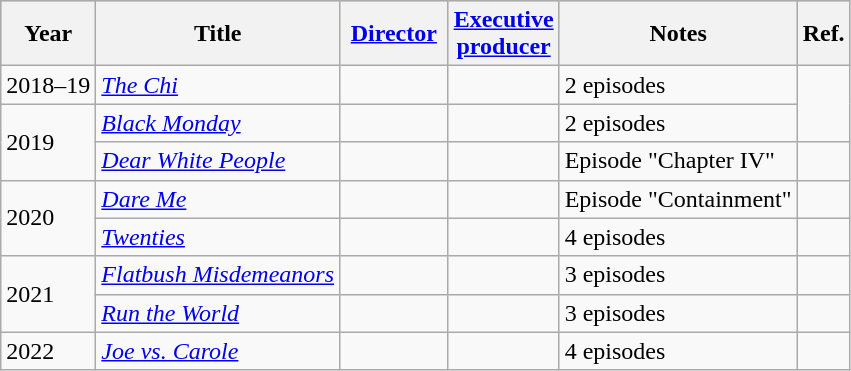<table class="wikitable">
<tr style="background:#ccc; text-align:center;">
<th>Year</th>
<th>Title</th>
<th width="65"><a href='#'>Director</a></th>
<th width="65"><a href='#'>Executive producer</a></th>
<th>Notes</th>
<th>Ref.</th>
</tr>
<tr>
<td>2018–19</td>
<td><em><a href='#'>The Chi</a></em></td>
<td></td>
<td></td>
<td>2 episodes</td>
<td rowspan=2></td>
</tr>
<tr>
<td rowspan=2>2019</td>
<td><em><a href='#'>Black Monday</a></em></td>
<td></td>
<td></td>
<td>2 episodes</td>
</tr>
<tr>
<td><em><a href='#'>Dear White People</a></em></td>
<td></td>
<td></td>
<td>Episode "Chapter IV"</td>
<td></td>
</tr>
<tr>
<td rowspan=2>2020</td>
<td><em><a href='#'>Dare Me</a></em></td>
<td></td>
<td></td>
<td>Episode "Containment"</td>
<td></td>
</tr>
<tr>
<td><em><a href='#'>Twenties</a></em></td>
<td></td>
<td></td>
<td>4 episodes</td>
<td></td>
</tr>
<tr>
<td rowspan=2>2021</td>
<td><em><a href='#'>Flatbush Misdemeanors</a></em></td>
<td></td>
<td></td>
<td>3 episodes</td>
<td></td>
</tr>
<tr>
<td><em><a href='#'>Run the World</a></em></td>
<td></td>
<td></td>
<td>3 episodes</td>
<td></td>
</tr>
<tr>
<td>2022</td>
<td><em><a href='#'>Joe vs. Carole</a></em></td>
<td></td>
<td></td>
<td>4 episodes</td>
<td></td>
</tr>
</table>
